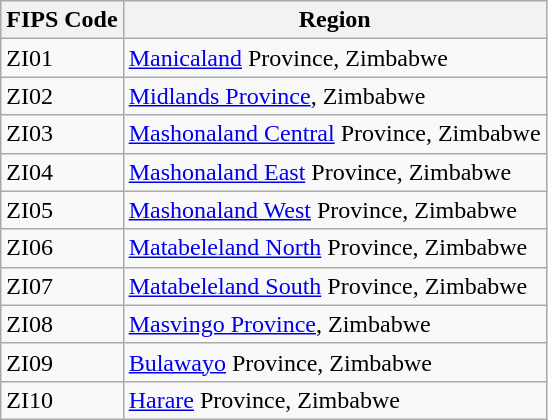<table class="wikitable">
<tr>
<th>FIPS Code</th>
<th>Region</th>
</tr>
<tr>
<td>ZI01</td>
<td><a href='#'>Manicaland</a> Province, Zimbabwe</td>
</tr>
<tr>
<td>ZI02</td>
<td><a href='#'>Midlands Province</a>, Zimbabwe</td>
</tr>
<tr>
<td>ZI03</td>
<td><a href='#'>Mashonaland Central</a> Province, Zimbabwe</td>
</tr>
<tr>
<td>ZI04</td>
<td><a href='#'>Mashonaland East</a> Province, Zimbabwe</td>
</tr>
<tr>
<td>ZI05</td>
<td><a href='#'>Mashonaland West</a> Province, Zimbabwe</td>
</tr>
<tr>
<td>ZI06</td>
<td><a href='#'>Matabeleland North</a> Province, Zimbabwe</td>
</tr>
<tr>
<td>ZI07</td>
<td><a href='#'>Matabeleland South</a> Province, Zimbabwe</td>
</tr>
<tr>
<td>ZI08</td>
<td><a href='#'>Masvingo Province</a>, Zimbabwe</td>
</tr>
<tr>
<td>ZI09</td>
<td><a href='#'>Bulawayo</a> Province, Zimbabwe</td>
</tr>
<tr>
<td>ZI10</td>
<td><a href='#'>Harare</a> Province, Zimbabwe</td>
</tr>
</table>
